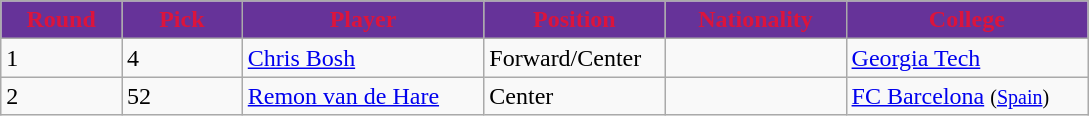<table class="wikitable sortable sortable">
<tr>
<th style="background:#663399;color:#DC143C;" width="10%">Round</th>
<th style="background:#663399;color:#DC143C;" width="10%">Pick</th>
<th style="background:#663399;color:#DC143C;" width="20%">Player</th>
<th style="background:#663399;color:#DC143C;" width="15%">Position</th>
<th style="background:#663399;color:#DC143C;" width="15%">Nationality</th>
<th style="background:#663399;color:#DC143C;" width="20%">College</th>
</tr>
<tr>
<td>1</td>
<td>4</td>
<td><a href='#'>Chris Bosh</a></td>
<td>Forward/Center</td>
<td></td>
<td><a href='#'>Georgia Tech</a></td>
</tr>
<tr>
<td>2</td>
<td>52</td>
<td><a href='#'>Remon van de Hare</a></td>
<td>Center</td>
<td></td>
<td><a href='#'>FC Barcelona</a> <small>(<a href='#'>Spain</a>)</small></td>
</tr>
</table>
